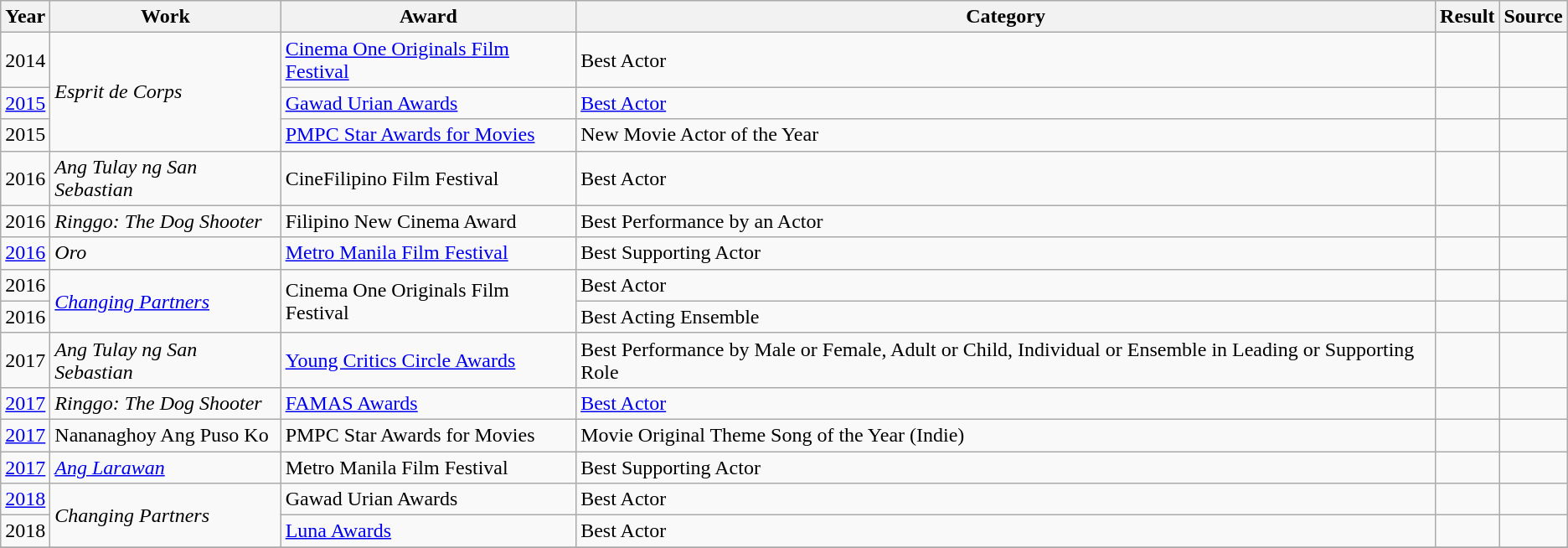<table class="wikitable">
<tr>
<th>Year</th>
<th>Work</th>
<th>Award</th>
<th>Category</th>
<th>Result</th>
<th>Source </th>
</tr>
<tr>
<td>2014</td>
<td rowspan="3"><em>Esprit de Corps</em></td>
<td><a href='#'>Cinema One Originals Film Festival</a></td>
<td>Best Actor</td>
<td></td>
<td></td>
</tr>
<tr>
<td><a href='#'>2015</a></td>
<td><a href='#'>Gawad Urian Awards</a></td>
<td><a href='#'>Best Actor</a></td>
<td></td>
<td></td>
</tr>
<tr>
<td>2015</td>
<td><a href='#'>PMPC Star Awards for Movies</a></td>
<td>New Movie Actor of the Year</td>
<td></td>
<td></td>
</tr>
<tr>
<td>2016</td>
<td><em>Ang Tulay ng San Sebastian</em></td>
<td>CineFilipino Film Festival</td>
<td>Best Actor</td>
<td></td>
<td></td>
</tr>
<tr>
<td>2016</td>
<td><em>Ringgo: The Dog Shooter</em></td>
<td>Filipino New Cinema Award</td>
<td>Best Performance by an Actor</td>
<td></td>
<td></td>
</tr>
<tr>
<td><a href='#'>2016</a></td>
<td><em>Oro</em></td>
<td><a href='#'>Metro Manila Film Festival</a></td>
<td>Best Supporting Actor</td>
<td></td>
<td></td>
</tr>
<tr>
<td>2016</td>
<td rowspan="2"><em><a href='#'>Changing Partners</a></em></td>
<td rowspan="2">Cinema One Originals Film Festival</td>
<td>Best Actor</td>
<td></td>
<td></td>
</tr>
<tr>
<td>2016</td>
<td>Best Acting Ensemble</td>
<td></td>
<td></td>
</tr>
<tr>
<td>2017</td>
<td><em>Ang Tulay ng San Sebastian</em></td>
<td><a href='#'>Young Critics Circle Awards</a></td>
<td>Best Performance by Male or Female, Adult or Child, Individual or Ensemble in Leading or Supporting Role</td>
<td></td>
<td></td>
</tr>
<tr>
<td><a href='#'>2017</a></td>
<td><em>Ringgo: The Dog Shooter</em></td>
<td><a href='#'>FAMAS Awards</a></td>
<td><a href='#'>Best Actor</a></td>
<td></td>
<td></td>
</tr>
<tr>
<td><a href='#'>2017</a></td>
<td>Nananaghoy Ang Puso Ko</td>
<td>PMPC Star Awards for Movies</td>
<td>Movie Original Theme Song of the Year (Indie)</td>
<td></td>
<td></td>
</tr>
<tr>
<td><a href='#'>2017</a></td>
<td><em><a href='#'>Ang Larawan</a></em></td>
<td>Metro Manila Film Festival</td>
<td>Best Supporting Actor</td>
<td></td>
<td></td>
</tr>
<tr>
<td><a href='#'>2018</a></td>
<td rowspan="2"><em>Changing Partners</em></td>
<td>Gawad Urian Awards</td>
<td>Best Actor</td>
<td></td>
<td></td>
</tr>
<tr>
<td>2018</td>
<td><a href='#'>Luna Awards</a></td>
<td>Best Actor</td>
<td></td>
<td></td>
</tr>
<tr>
</tr>
</table>
